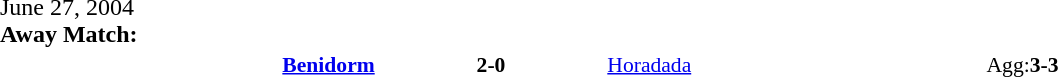<table width=100% cellspacing=1>
<tr>
<th width=20%></th>
<th width=12%></th>
<th width=20%></th>
<th></th>
</tr>
<tr>
<td>June 27, 2004<br><strong>Away Match:</strong></td>
</tr>
<tr style=font-size:90%>
<td align=right><strong><a href='#'>Benidorm</a></strong></td>
<td align=center><strong>2-0</strong></td>
<td><a href='#'>Horadada</a></td>
<td>Agg:<strong>3-3</strong></td>
</tr>
</table>
